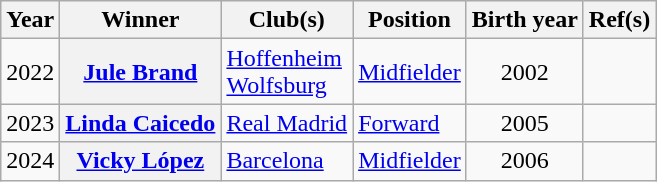<table class="sortable plainrowheaders wikitable">
<tr>
<th scope="col">Year</th>
<th scope="col">Winner</th>
<th scope="col">Club(s)</th>
<th scope="col">Position</th>
<th scope="col">Birth year</th>
<th scope="col" class="unsortable">Ref(s)</th>
</tr>
<tr>
<td align="center">2022</td>
<th scope="row"> <a href='#'>Jule Brand</a></th>
<td> <a href='#'>Hoffenheim</a><br> <a href='#'>Wolfsburg</a></td>
<td><a href='#'>Midfielder</a></td>
<td align="center">2002</td>
<td align="center"></td>
</tr>
<tr>
<td align="center">2023</td>
<th scope="row"> <a href='#'>Linda Caicedo</a></th>
<td> <a href='#'>Real Madrid</a></td>
<td><a href='#'>Forward</a></td>
<td align="center">2005</td>
<td align="center"></td>
</tr>
<tr>
<td align="center">2024</td>
<th scope="row"> <a href='#'>Vicky López</a></th>
<td> <a href='#'>Barcelona</a></td>
<td><a href='#'>Midfielder</a></td>
<td align="center">2006</td>
<td align="center"></td>
</tr>
</table>
